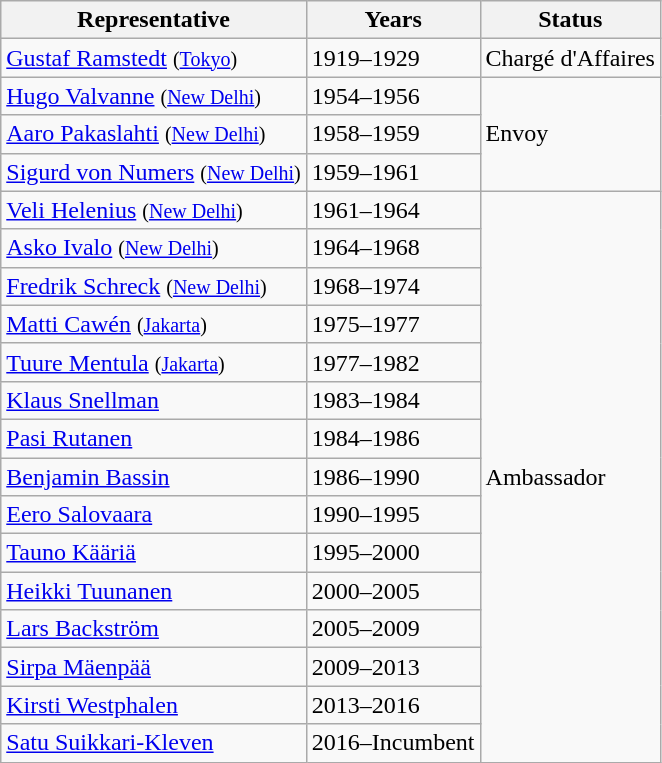<table class="wikitable sortable">
<tr>
<th>Representative</th>
<th>Years</th>
<th>Status</th>
</tr>
<tr>
<td><a href='#'>Gustaf Ramstedt</a> <small>(<a href='#'>Tokyo</a>)</small></td>
<td>1919–1929</td>
<td>Chargé d'Affaires</td>
</tr>
<tr>
<td><a href='#'>Hugo Valvanne</a> <small>(<a href='#'>New Delhi</a>)</small></td>
<td>1954–1956</td>
<td rowspan="4">Envoy</td>
</tr>
<tr>
<td><a href='#'>Aaro Pakaslahti</a> <small>(<a href='#'>New Delhi</a>)</small></td>
<td>1958–1959</td>
</tr>
<tr>
<td><a href='#'>Sigurd von Numers</a> <small>(<a href='#'>New Delhi</a>)</small></td>
<td>1959–1961</td>
</tr>
<tr>
<td rowspan=2><a href='#'>Veli Helenius</a> <small>(<a href='#'>New Delhi</a>)</small></td>
<td rowspan=2>1961–1964</td>
</tr>
<tr>
<td rowspan="15">Ambassador</td>
</tr>
<tr>
<td><a href='#'>Asko Ivalo</a> <small>(<a href='#'>New Delhi</a>)</small></td>
<td>1964–1968</td>
</tr>
<tr>
<td><a href='#'>Fredrik Schreck</a> <small>(<a href='#'>New Delhi</a>)</small></td>
<td>1968–1974</td>
</tr>
<tr>
<td><a href='#'>Matti Cawén</a> <small>(<a href='#'>Jakarta</a>)</small></td>
<td>1975–1977</td>
</tr>
<tr>
<td><a href='#'>Tuure Mentula</a> <small>(<a href='#'>Jakarta</a>)</small></td>
<td>1977–1982</td>
</tr>
<tr>
<td><a href='#'>Klaus Snellman</a></td>
<td>1983–1984</td>
</tr>
<tr>
<td><a href='#'>Pasi Rutanen</a></td>
<td>1984–1986</td>
</tr>
<tr>
<td><a href='#'>Benjamin Bassin</a></td>
<td>1986–1990</td>
</tr>
<tr>
<td><a href='#'>Eero Salovaara</a></td>
<td>1990–1995</td>
</tr>
<tr>
<td><a href='#'>Tauno Kääriä</a></td>
<td>1995–2000</td>
</tr>
<tr>
<td><a href='#'>Heikki Tuunanen</a></td>
<td>2000–2005</td>
</tr>
<tr>
<td><a href='#'>Lars Backström</a></td>
<td>2005–2009</td>
</tr>
<tr>
<td><a href='#'>Sirpa Mäenpää</a></td>
<td>2009–2013</td>
</tr>
<tr>
<td><a href='#'>Kirsti Westphalen</a></td>
<td>2013–2016</td>
</tr>
<tr>
<td><a href='#'>Satu Suikkari-Kleven</a></td>
<td>2016–Incumbent</td>
</tr>
</table>
